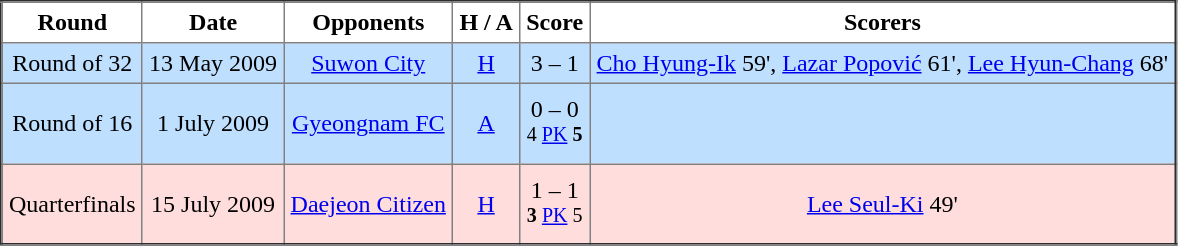<table border="2" cellpadding="4" style="border-collapse:collapse; text-align:center;">
<tr>
<th>Round</th>
<th>Date</th>
<th>Opponents</th>
<th>H / A</th>
<th>Score</th>
<th>Scorers</th>
</tr>
<tr bgcolor="#bfdfff">
<td>Round of 32</td>
<td>13 May 2009</td>
<td><a href='#'>Suwon City</a></td>
<td><a href='#'>H</a></td>
<td>3 – 1</td>
<td><a href='#'>Cho Hyung-Ik</a> 59', <a href='#'>Lazar Popović</a> 61', <a href='#'>Lee Hyun-Chang</a> 68'</td>
</tr>
<tr bgcolor="#bfdfff">
<td>Round of 16</td>
<td>1 July 2009</td>
<td><a href='#'>Gyeongnam FC</a></td>
<td><a href='#'>A</a></td>
<td>0 – 0 <sup> <br>4 <a href='#'>PK</a> <strong>5</strong></sup></td>
<td></td>
</tr>
<tr bgcolor="#ffdddd">
<td>Quarterfinals</td>
<td>15 July 2009</td>
<td><a href='#'>Daejeon Citizen</a></td>
<td><a href='#'>H</a></td>
<td>1 – 1 <sup> <br><strong>3</strong> <a href='#'>PK</a> 5</sup></td>
<td><a href='#'>Lee Seul-Ki</a> 49'</td>
</tr>
</table>
